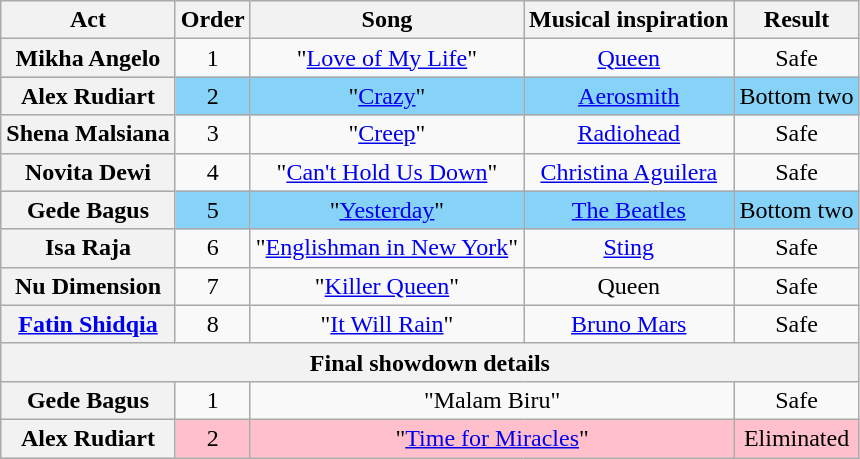<table class="wikitable plainrowheaders" style="text-align:center;">
<tr>
<th scope="col">Act</th>
<th scope="col">Order</th>
<th scope="col">Song</th>
<th scope="col">Musical inspiration</th>
<th scope="col">Result</th>
</tr>
<tr>
<th scope="row">Mikha Angelo</th>
<td>1</td>
<td>"<a href='#'>Love of My Life</a>"</td>
<td><a href='#'>Queen</a></td>
<td>Safe</td>
</tr>
<tr style="background:#87D3F8;">
<th scope="row">Alex Rudiart</th>
<td>2</td>
<td>"<a href='#'>Crazy</a>"</td>
<td><a href='#'>Aerosmith</a></td>
<td>Bottom two</td>
</tr>
<tr>
<th scope="row">Shena Malsiana</th>
<td>3</td>
<td>"<a href='#'>Creep</a>"</td>
<td><a href='#'>Radiohead</a></td>
<td>Safe</td>
</tr>
<tr>
<th scope="row">Novita Dewi</th>
<td>4</td>
<td>"<a href='#'>Can't Hold Us Down</a>"</td>
<td><a href='#'>Christina Aguilera</a></td>
<td>Safe</td>
</tr>
<tr style="background:#87D3F8;">
<th scope="row">Gede Bagus</th>
<td>5</td>
<td>"<a href='#'>Yesterday</a>"</td>
<td><a href='#'>The Beatles</a></td>
<td>Bottom two</td>
</tr>
<tr>
<th scope="row">Isa Raja</th>
<td>6</td>
<td>"<a href='#'>Englishman in New York</a>"</td>
<td><a href='#'>Sting</a></td>
<td>Safe</td>
</tr>
<tr>
<th scope="row">Nu Dimension</th>
<td>7</td>
<td>"<a href='#'>Killer Queen</a>"</td>
<td>Queen</td>
<td>Safe</td>
</tr>
<tr>
<th scope="row"><a href='#'>Fatin Shidqia</a></th>
<td>8</td>
<td>"<a href='#'>It Will Rain</a>"</td>
<td><a href='#'>Bruno Mars</a></td>
<td>Safe</td>
</tr>
<tr>
<th colspan="5">Final showdown details</th>
</tr>
<tr>
<th scope="row">Gede Bagus</th>
<td>1</td>
<td colspan=2>"Malam Biru"</td>
<td>Safe</td>
</tr>
<tr style="background:pink;">
<th scope="row">Alex Rudiart</th>
<td>2</td>
<td colspan=2>"<a href='#'>Time for Miracles</a>"</td>
<td>Eliminated</td>
</tr>
</table>
